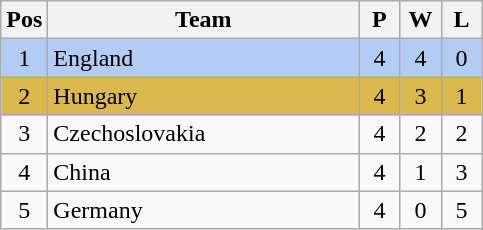<table class="wikitable" style="font-size: 100%">
<tr>
<th width=20>Pos</th>
<th width=200>Team</th>
<th width=20>P</th>
<th width=20>W</th>
<th width=20>L</th>
</tr>
<tr align=center style="background: #b2ccf4;">
<td>1</td>
<td align="left"> England</td>
<td>4</td>
<td>4</td>
<td>0</td>
</tr>
<tr align=center style="background: #DBB84D;">
<td>2</td>
<td align="left"> Hungary</td>
<td>4</td>
<td>3</td>
<td>1</td>
</tr>
<tr align=center>
<td>3</td>
<td align="left"> Czechoslovakia</td>
<td>4</td>
<td>2</td>
<td>2</td>
</tr>
<tr align=center>
<td>4</td>
<td align="left"> China</td>
<td>4</td>
<td>1</td>
<td>3</td>
</tr>
<tr align=center>
<td>5</td>
<td align="left"> Germany</td>
<td>4</td>
<td>0</td>
<td>5</td>
</tr>
</table>
